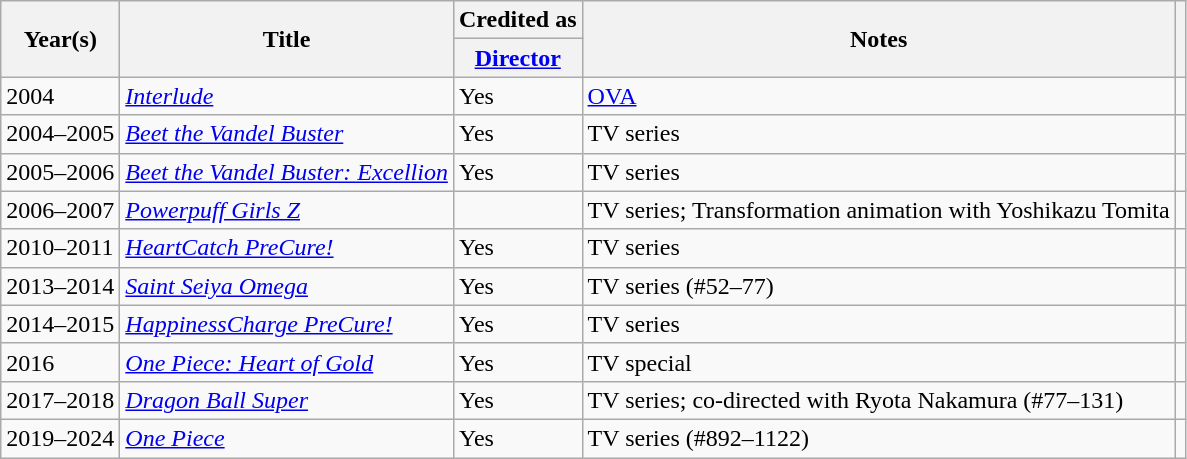<table class="wikitable sortable">
<tr>
<th rowspan="2">Year(s)</th>
<th rowspan="2">Title</th>
<th>Credited as</th>
<th rowspan="2">Notes</th>
<th rowspan="2"></th>
</tr>
<tr>
<th><a href='#'>Director</a></th>
</tr>
<tr>
<td>2004</td>
<td><em><a href='#'>Interlude</a></em></td>
<td>Yes</td>
<td><a href='#'>OVA</a></td>
<td></td>
</tr>
<tr>
<td>2004–2005</td>
<td><em><a href='#'>Beet the Vandel Buster</a></em></td>
<td>Yes</td>
<td>TV series</td>
<td></td>
</tr>
<tr>
<td>2005–2006</td>
<td><em><a href='#'>Beet the Vandel Buster: Excellion</a></em></td>
<td>Yes</td>
<td>TV series</td>
<td></td>
</tr>
<tr>
<td>2006–2007</td>
<td><em><a href='#'>Powerpuff Girls Z</a></em></td>
<td></td>
<td>TV series; Transformation animation with Yoshikazu Tomita</td>
<td></td>
</tr>
<tr>
<td>2010–2011</td>
<td><em><a href='#'>HeartCatch PreCure!</a></em></td>
<td>Yes</td>
<td>TV series</td>
<td></td>
</tr>
<tr>
<td>2013–2014</td>
<td><em><a href='#'>Saint Seiya Omega</a></em></td>
<td>Yes</td>
<td>TV series (#52–77)</td>
<td></td>
</tr>
<tr>
<td>2014–2015</td>
<td><em><a href='#'>HappinessCharge PreCure!</a></em></td>
<td>Yes</td>
<td>TV series</td>
<td></td>
</tr>
<tr>
<td>2016</td>
<td><em><a href='#'>One Piece: Heart of Gold</a></em></td>
<td>Yes</td>
<td>TV special</td>
<td></td>
</tr>
<tr>
<td>2017–2018</td>
<td><em><a href='#'>Dragon Ball Super</a></em></td>
<td>Yes</td>
<td>TV series; co-directed with Ryota Nakamura (#77–131)</td>
<td></td>
</tr>
<tr>
<td>2019–2024</td>
<td><em><a href='#'>One Piece</a></em></td>
<td>Yes</td>
<td>TV series (#892–1122)</td>
<td></td>
</tr>
</table>
